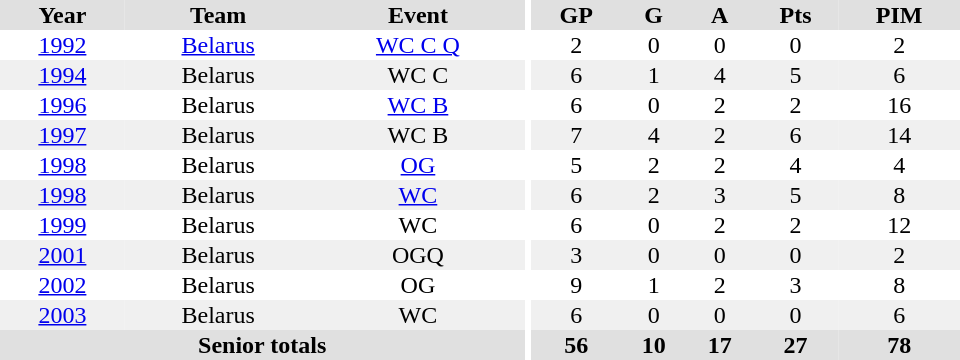<table border="0" cellpadding="1" cellspacing="0" style="text-align:center; width:40em">
<tr bgcolor="#e0e0e0">
<th>Year</th>
<th>Team</th>
<th>Event</th>
<th rowspan="99" bgcolor="#ffffff"></th>
<th>GP</th>
<th>G</th>
<th>A</th>
<th>Pts</th>
<th>PIM</th>
</tr>
<tr>
<td><a href='#'>1992</a></td>
<td><a href='#'>Belarus</a></td>
<td><a href='#'>WC C Q</a></td>
<td>2</td>
<td>0</td>
<td>0</td>
<td>0</td>
<td>2</td>
</tr>
<tr bgcolor="#f0f0f0">
<td><a href='#'>1994</a></td>
<td>Belarus</td>
<td>WC C</td>
<td>6</td>
<td>1</td>
<td>4</td>
<td>5</td>
<td>6</td>
</tr>
<tr>
<td><a href='#'>1996</a></td>
<td>Belarus</td>
<td><a href='#'>WC B</a></td>
<td>6</td>
<td>0</td>
<td>2</td>
<td>2</td>
<td>16</td>
</tr>
<tr bgcolor="#f0f0f0">
<td><a href='#'>1997</a></td>
<td>Belarus</td>
<td>WC B</td>
<td>7</td>
<td>4</td>
<td>2</td>
<td>6</td>
<td>14</td>
</tr>
<tr>
<td><a href='#'>1998</a></td>
<td>Belarus</td>
<td><a href='#'>OG</a></td>
<td>5</td>
<td>2</td>
<td>2</td>
<td>4</td>
<td>4</td>
</tr>
<tr bgcolor="#f0f0f0">
<td><a href='#'>1998</a></td>
<td>Belarus</td>
<td><a href='#'>WC</a></td>
<td>6</td>
<td>2</td>
<td>3</td>
<td>5</td>
<td>8</td>
</tr>
<tr>
<td><a href='#'>1999</a></td>
<td>Belarus</td>
<td>WC</td>
<td>6</td>
<td>0</td>
<td>2</td>
<td>2</td>
<td>12</td>
</tr>
<tr bgcolor="#f0f0f0">
<td><a href='#'>2001</a></td>
<td>Belarus</td>
<td>OGQ</td>
<td>3</td>
<td>0</td>
<td>0</td>
<td>0</td>
<td>2</td>
</tr>
<tr>
<td><a href='#'>2002</a></td>
<td>Belarus</td>
<td>OG</td>
<td>9</td>
<td>1</td>
<td>2</td>
<td>3</td>
<td>8</td>
</tr>
<tr bgcolor="#f0f0f0">
<td><a href='#'>2003</a></td>
<td>Belarus</td>
<td>WC</td>
<td>6</td>
<td>0</td>
<td>0</td>
<td>0</td>
<td>6</td>
</tr>
<tr bgcolor="#e0e0e0">
<th colspan="3">Senior totals</th>
<th>56</th>
<th>10</th>
<th>17</th>
<th>27</th>
<th>78</th>
</tr>
</table>
